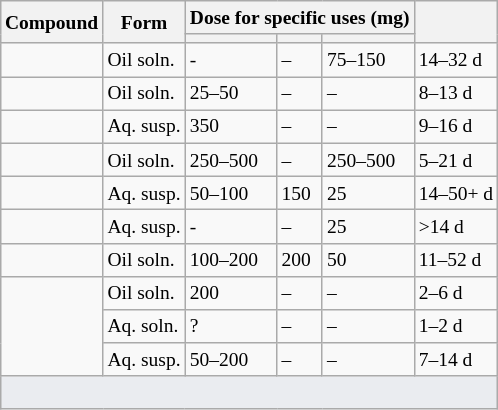<table class="wikitable plainrowheaders" style="font-size:small; margin: 1em auto;">
<tr>
<th scope="col" rowspan=2>Compound</th>
<th scope="col" rowspan=2>Form</th>
<th scope="col" colspan=3>Dose for specific uses (mg)</th>
<th scope="col" rowspan=2></th>
</tr>
<tr>
<th scope="col"></th>
<th scope="col"></th>
<th scope="col"></th>
</tr>
<tr>
<td></td>
<td>Oil soln.</td>
<td>-</td>
<td>–</td>
<td>75–150</td>
<td>14–32 d</td>
</tr>
<tr>
<td></td>
<td>Oil soln.</td>
<td>25–50</td>
<td>–</td>
<td>–</td>
<td>8–13 d</td>
</tr>
<tr>
<td></td>
<td>Aq. susp.</td>
<td>350</td>
<td>–</td>
<td>–</td>
<td>9–16 d</td>
</tr>
<tr>
<td></td>
<td>Oil soln.</td>
<td>250–500</td>
<td>–</td>
<td>250–500</td>
<td>5–21 d</td>
</tr>
<tr>
<td></td>
<td>Aq. susp.</td>
<td>50–100</td>
<td>150</td>
<td>25</td>
<td>14–50+ d</td>
</tr>
<tr>
<td></td>
<td>Aq. susp.</td>
<td>-</td>
<td>–</td>
<td>25</td>
<td>>14 d</td>
</tr>
<tr>
<td></td>
<td>Oil soln.</td>
<td>100–200</td>
<td>200</td>
<td>50</td>
<td>11–52 d</td>
</tr>
<tr>
<td rowspan="3"></td>
<td>Oil soln.</td>
<td>200</td>
<td>–</td>
<td>–</td>
<td>2–6 d</td>
</tr>
<tr>
<td>Aq. soln.</td>
<td>?</td>
<td>–</td>
<td>–</td>
<td>1–2 d</td>
</tr>
<tr>
<td>Aq. susp.</td>
<td>50–200</td>
<td>–</td>
<td>–</td>
<td>7–14 d</td>
</tr>
<tr class="sortbottom">
<td colspan="7" style="width: 1px; background-color:#eaecf0; background-color:#eaecf0; text-align: center;"><br></td>
</tr>
</table>
